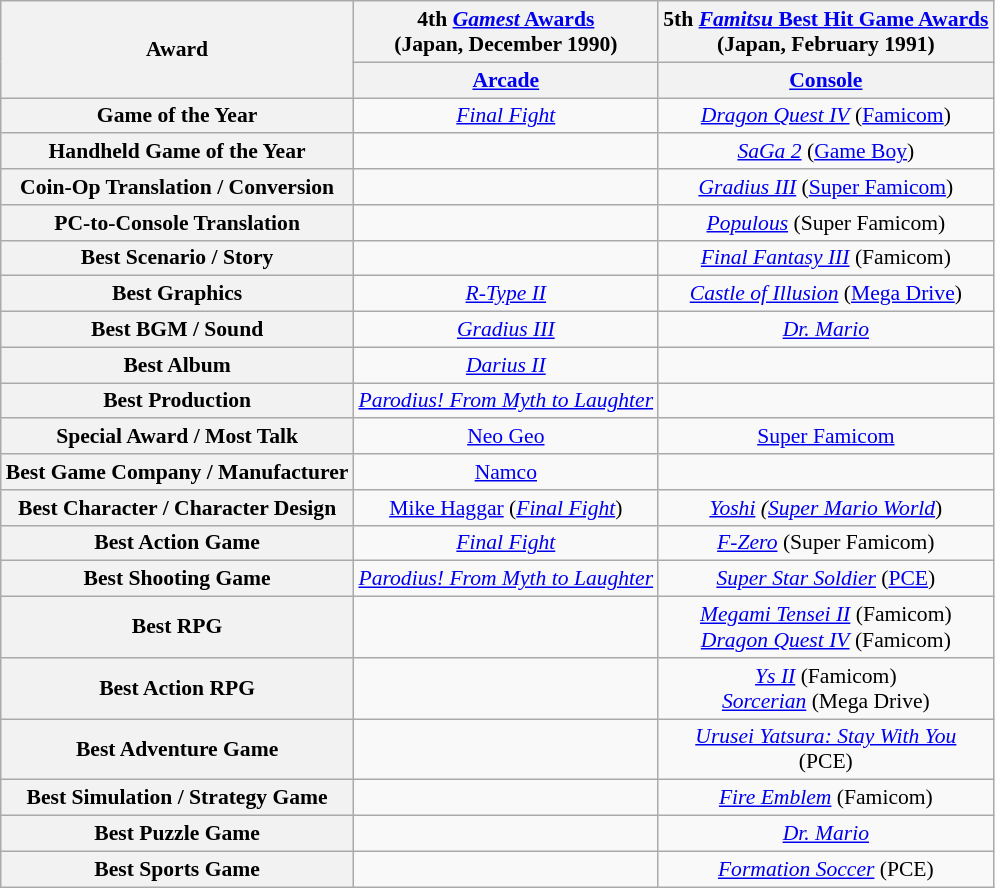<table class="wikitable" style="text-align:center; font-size:90%">
<tr>
<th rowspan="2">Award</th>
<th>4th <a href='#'><em>Gamest</em> Awards</a> <br> (Japan, December 1990)</th>
<th>5th <a href='#'><em>Famitsu</em> Best Hit Game Awards</a> <br> (Japan, February 1991)</th>
</tr>
<tr>
<th><a href='#'>Arcade</a></th>
<th><a href='#'>Console</a></th>
</tr>
<tr>
<th>Game of the Year</th>
<td><em><a href='#'>Final Fight</a></em></td>
<td><em><a href='#'>Dragon Quest IV</a></em> (<a href='#'>Famicom</a>)</td>
</tr>
<tr>
<th>Handheld Game of the Year</th>
<td></td>
<td><em><a href='#'>SaGa 2</a></em> (<a href='#'>Game Boy</a>)</td>
</tr>
<tr>
<th>Coin-Op Translation / Conversion</th>
<td></td>
<td><em><a href='#'>Gradius III</a></em> (<a href='#'>Super Famicom</a>)</td>
</tr>
<tr>
<th>PC-to-Console Translation</th>
<td></td>
<td><em><a href='#'>Populous</a></em> (Super Famicom)</td>
</tr>
<tr>
<th>Best Scenario / Story</th>
<td></td>
<td><em><a href='#'>Final Fantasy III</a></em> (Famicom)</td>
</tr>
<tr>
<th>Best Graphics</th>
<td><em><a href='#'>R-Type II</a></em></td>
<td><em><a href='#'>Castle of Illusion</a></em> (<a href='#'>Mega Drive</a>)</td>
</tr>
<tr>
<th>Best BGM / Sound</th>
<td><em><a href='#'>Gradius III</a></em></td>
<td><em><a href='#'>Dr. Mario</a></em></td>
</tr>
<tr>
<th>Best Album</th>
<td><em><a href='#'>Darius II</a></em></td>
<td></td>
</tr>
<tr>
<th>Best Production</th>
<td><em><a href='#'>Parodius! From Myth to Laughter</a></em></td>
<td></td>
</tr>
<tr>
<th>Special Award / Most Talk</th>
<td><a href='#'>Neo Geo</a></td>
<td><a href='#'>Super Famicom</a></td>
</tr>
<tr>
<th>Best Game Company / Manufacturer</th>
<td><a href='#'>Namco</a></td>
<td></td>
</tr>
<tr>
<th>Best Character / Character Design</th>
<td><a href='#'>Mike Haggar</a> (<em><a href='#'>Final Fight</a></em>)</td>
<td><em><a href='#'>Yoshi</a> (<a href='#'>Super Mario World</a></em>)</td>
</tr>
<tr>
<th>Best Action Game</th>
<td><em><a href='#'>Final Fight</a></em></td>
<td><em><a href='#'>F-Zero</a></em> (Super Famicom)</td>
</tr>
<tr>
<th>Best Shooting Game</th>
<td><em><a href='#'>Parodius! From Myth to Laughter</a></em></td>
<td><em><a href='#'>Super Star Soldier</a></em> (<a href='#'>PCE</a>)</td>
</tr>
<tr>
<th>Best RPG</th>
<td></td>
<td><em><a href='#'>Megami Tensei II</a></em> (Famicom) <br> <em><a href='#'>Dragon Quest IV</a></em> (Famicom)</td>
</tr>
<tr>
<th>Best Action RPG</th>
<td></td>
<td><em><a href='#'>Ys II</a></em> (Famicom) <br> <em><a href='#'>Sorcerian</a></em> (Mega Drive)</td>
</tr>
<tr>
<th>Best Adventure Game</th>
<td></td>
<td><em><a href='#'>Urusei Yatsura: Stay With You</a></em> <br> (PCE)</td>
</tr>
<tr>
<th>Best Simulation / Strategy Game</th>
<td></td>
<td><em><a href='#'>Fire Emblem</a></em> (Famicom)</td>
</tr>
<tr>
<th>Best Puzzle Game</th>
<td></td>
<td><em><a href='#'>Dr. Mario</a></em></td>
</tr>
<tr>
<th>Best Sports Game</th>
<td></td>
<td><em><a href='#'>Formation Soccer</a></em>  (PCE)</td>
</tr>
</table>
